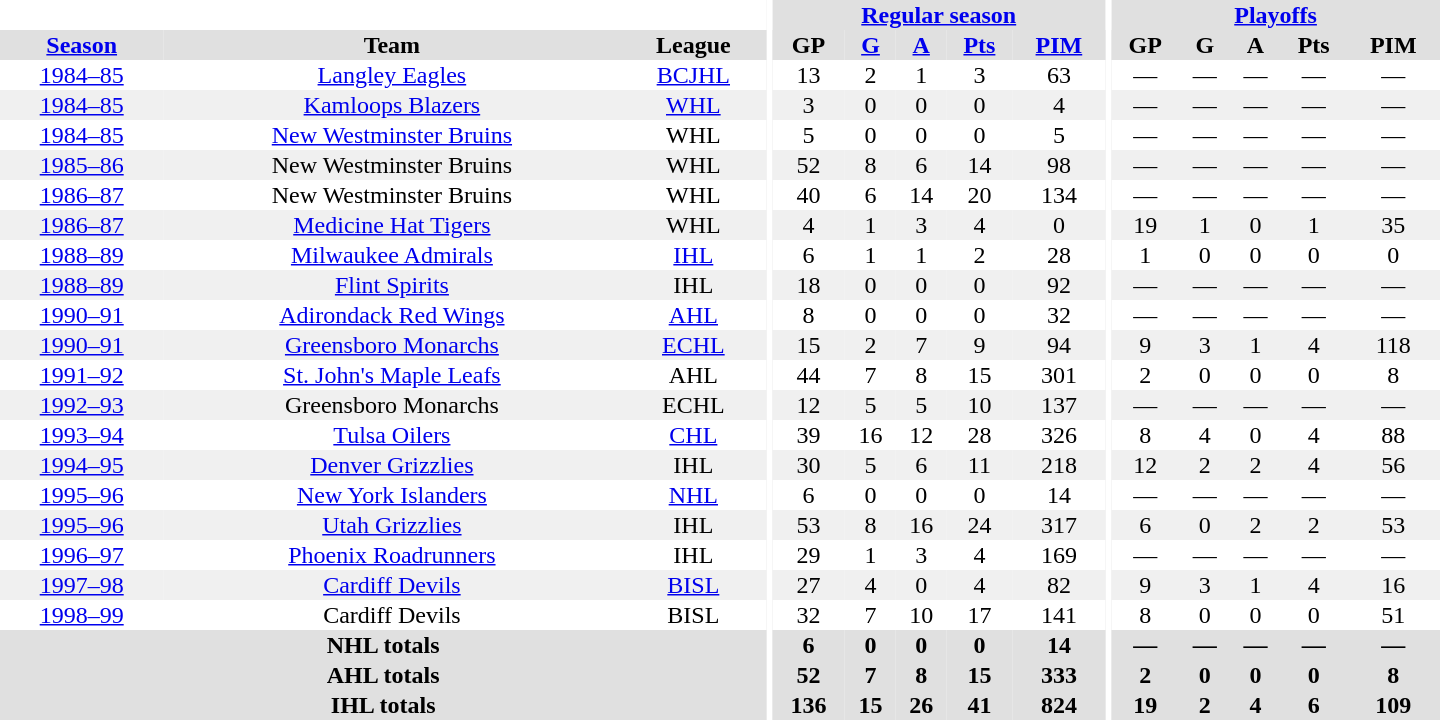<table border="0" cellpadding="1" cellspacing="0" style="text-align:center; width:60em">
<tr bgcolor="#e0e0e0">
<th colspan="3" bgcolor="#ffffff"></th>
<th rowspan="99" bgcolor="#ffffff"></th>
<th colspan="5"><a href='#'>Regular season</a></th>
<th rowspan="99" bgcolor="#ffffff"></th>
<th colspan="5"><a href='#'>Playoffs</a></th>
</tr>
<tr bgcolor="#e0e0e0">
<th><a href='#'>Season</a></th>
<th>Team</th>
<th>League</th>
<th>GP</th>
<th><a href='#'>G</a></th>
<th><a href='#'>A</a></th>
<th><a href='#'>Pts</a></th>
<th><a href='#'>PIM</a></th>
<th>GP</th>
<th>G</th>
<th>A</th>
<th>Pts</th>
<th>PIM</th>
</tr>
<tr>
<td><a href='#'>1984–85</a></td>
<td><a href='#'>Langley Eagles</a></td>
<td><a href='#'>BCJHL</a></td>
<td>13</td>
<td>2</td>
<td>1</td>
<td>3</td>
<td>63</td>
<td>—</td>
<td>—</td>
<td>—</td>
<td>—</td>
<td>—</td>
</tr>
<tr bgcolor="#f0f0f0">
<td><a href='#'>1984–85</a></td>
<td><a href='#'>Kamloops Blazers</a></td>
<td><a href='#'>WHL</a></td>
<td>3</td>
<td>0</td>
<td>0</td>
<td>0</td>
<td>4</td>
<td>—</td>
<td>—</td>
<td>—</td>
<td>—</td>
<td>—</td>
</tr>
<tr>
<td><a href='#'>1984–85</a></td>
<td><a href='#'>New Westminster Bruins</a></td>
<td>WHL</td>
<td>5</td>
<td>0</td>
<td>0</td>
<td>0</td>
<td>5</td>
<td>—</td>
<td>—</td>
<td>—</td>
<td>—</td>
<td>—</td>
</tr>
<tr bgcolor="#f0f0f0">
<td><a href='#'>1985–86</a></td>
<td>New Westminster Bruins</td>
<td>WHL</td>
<td>52</td>
<td>8</td>
<td>6</td>
<td>14</td>
<td>98</td>
<td>—</td>
<td>—</td>
<td>—</td>
<td>—</td>
<td>—</td>
</tr>
<tr>
<td><a href='#'>1986–87</a></td>
<td>New Westminster Bruins</td>
<td>WHL</td>
<td>40</td>
<td>6</td>
<td>14</td>
<td>20</td>
<td>134</td>
<td>—</td>
<td>—</td>
<td>—</td>
<td>—</td>
<td>—</td>
</tr>
<tr bgcolor="#f0f0f0">
<td><a href='#'>1986–87</a></td>
<td><a href='#'>Medicine Hat Tigers</a></td>
<td>WHL</td>
<td>4</td>
<td>1</td>
<td>3</td>
<td>4</td>
<td>0</td>
<td>19</td>
<td>1</td>
<td>0</td>
<td>1</td>
<td>35</td>
</tr>
<tr>
<td><a href='#'>1988–89</a></td>
<td><a href='#'>Milwaukee Admirals</a></td>
<td><a href='#'>IHL</a></td>
<td>6</td>
<td>1</td>
<td>1</td>
<td>2</td>
<td>28</td>
<td>1</td>
<td>0</td>
<td>0</td>
<td>0</td>
<td>0</td>
</tr>
<tr bgcolor="#f0f0f0">
<td><a href='#'>1988–89</a></td>
<td><a href='#'>Flint Spirits</a></td>
<td>IHL</td>
<td>18</td>
<td>0</td>
<td>0</td>
<td>0</td>
<td>92</td>
<td>—</td>
<td>—</td>
<td>—</td>
<td>—</td>
<td>—</td>
</tr>
<tr>
<td><a href='#'>1990–91</a></td>
<td><a href='#'>Adirondack Red Wings</a></td>
<td><a href='#'>AHL</a></td>
<td>8</td>
<td>0</td>
<td>0</td>
<td>0</td>
<td>32</td>
<td>—</td>
<td>—</td>
<td>—</td>
<td>—</td>
<td>—</td>
</tr>
<tr bgcolor="#f0f0f0">
<td><a href='#'>1990–91</a></td>
<td><a href='#'>Greensboro Monarchs</a></td>
<td><a href='#'>ECHL</a></td>
<td>15</td>
<td>2</td>
<td>7</td>
<td>9</td>
<td>94</td>
<td>9</td>
<td>3</td>
<td>1</td>
<td>4</td>
<td>118</td>
</tr>
<tr>
<td><a href='#'>1991–92</a></td>
<td><a href='#'>St. John's Maple Leafs</a></td>
<td>AHL</td>
<td>44</td>
<td>7</td>
<td>8</td>
<td>15</td>
<td>301</td>
<td>2</td>
<td>0</td>
<td>0</td>
<td>0</td>
<td>8</td>
</tr>
<tr bgcolor="#f0f0f0">
<td><a href='#'>1992–93</a></td>
<td>Greensboro Monarchs</td>
<td>ECHL</td>
<td>12</td>
<td>5</td>
<td>5</td>
<td>10</td>
<td>137</td>
<td>—</td>
<td>—</td>
<td>—</td>
<td>—</td>
<td>—</td>
</tr>
<tr>
<td><a href='#'>1993–94</a></td>
<td><a href='#'>Tulsa Oilers</a></td>
<td><a href='#'>CHL</a></td>
<td>39</td>
<td>16</td>
<td>12</td>
<td>28</td>
<td>326</td>
<td>8</td>
<td>4</td>
<td>0</td>
<td>4</td>
<td>88</td>
</tr>
<tr bgcolor="#f0f0f0">
<td><a href='#'>1994–95</a></td>
<td><a href='#'>Denver Grizzlies</a></td>
<td>IHL</td>
<td>30</td>
<td>5</td>
<td>6</td>
<td>11</td>
<td>218</td>
<td>12</td>
<td>2</td>
<td>2</td>
<td>4</td>
<td>56</td>
</tr>
<tr>
<td><a href='#'>1995–96</a></td>
<td><a href='#'>New York Islanders</a></td>
<td><a href='#'>NHL</a></td>
<td>6</td>
<td>0</td>
<td>0</td>
<td>0</td>
<td>14</td>
<td>—</td>
<td>—</td>
<td>—</td>
<td>—</td>
<td>—</td>
</tr>
<tr bgcolor="#f0f0f0">
<td><a href='#'>1995–96</a></td>
<td><a href='#'>Utah Grizzlies</a></td>
<td>IHL</td>
<td>53</td>
<td>8</td>
<td>16</td>
<td>24</td>
<td>317</td>
<td>6</td>
<td>0</td>
<td>2</td>
<td>2</td>
<td>53</td>
</tr>
<tr>
<td><a href='#'>1996–97</a></td>
<td><a href='#'>Phoenix Roadrunners</a></td>
<td>IHL</td>
<td>29</td>
<td>1</td>
<td>3</td>
<td>4</td>
<td>169</td>
<td>—</td>
<td>—</td>
<td>—</td>
<td>—</td>
<td>—</td>
</tr>
<tr bgcolor="#f0f0f0">
<td><a href='#'>1997–98</a></td>
<td><a href='#'>Cardiff Devils</a></td>
<td><a href='#'>BISL</a></td>
<td>27</td>
<td>4</td>
<td>0</td>
<td>4</td>
<td>82</td>
<td>9</td>
<td>3</td>
<td>1</td>
<td>4</td>
<td>16</td>
</tr>
<tr>
<td><a href='#'>1998–99</a></td>
<td>Cardiff Devils</td>
<td>BISL</td>
<td>32</td>
<td>7</td>
<td>10</td>
<td>17</td>
<td>141</td>
<td>8</td>
<td>0</td>
<td>0</td>
<td>0</td>
<td>51</td>
</tr>
<tr>
</tr>
<tr ALIGN="center" bgcolor="#e0e0e0">
<th colspan="3">NHL totals</th>
<th ALIGN="center">6</th>
<th ALIGN="center">0</th>
<th ALIGN="center">0</th>
<th ALIGN="center">0</th>
<th ALIGN="center">14</th>
<th ALIGN="center">—</th>
<th ALIGN="center">—</th>
<th ALIGN="center">—</th>
<th ALIGN="center">—</th>
<th ALIGN="center">—</th>
</tr>
<tr>
</tr>
<tr ALIGN="center" bgcolor="#e0e0e0">
<th colspan="3">AHL totals</th>
<th ALIGN="center">52</th>
<th ALIGN="center">7</th>
<th ALIGN="center">8</th>
<th ALIGN="center">15</th>
<th ALIGN="center">333</th>
<th ALIGN="center">2</th>
<th ALIGN="center">0</th>
<th ALIGN="center">0</th>
<th ALIGN="center">0</th>
<th ALIGN="center">8</th>
</tr>
<tr>
</tr>
<tr ALIGN="center" bgcolor="#e0e0e0">
<th colspan="3">IHL totals</th>
<th ALIGN="center">136</th>
<th ALIGN="center">15</th>
<th ALIGN="center">26</th>
<th ALIGN="center">41</th>
<th ALIGN="center">824</th>
<th ALIGN="center">19</th>
<th ALIGN="center">2</th>
<th ALIGN="center">4</th>
<th ALIGN="center">6</th>
<th ALIGN="center">109</th>
</tr>
</table>
